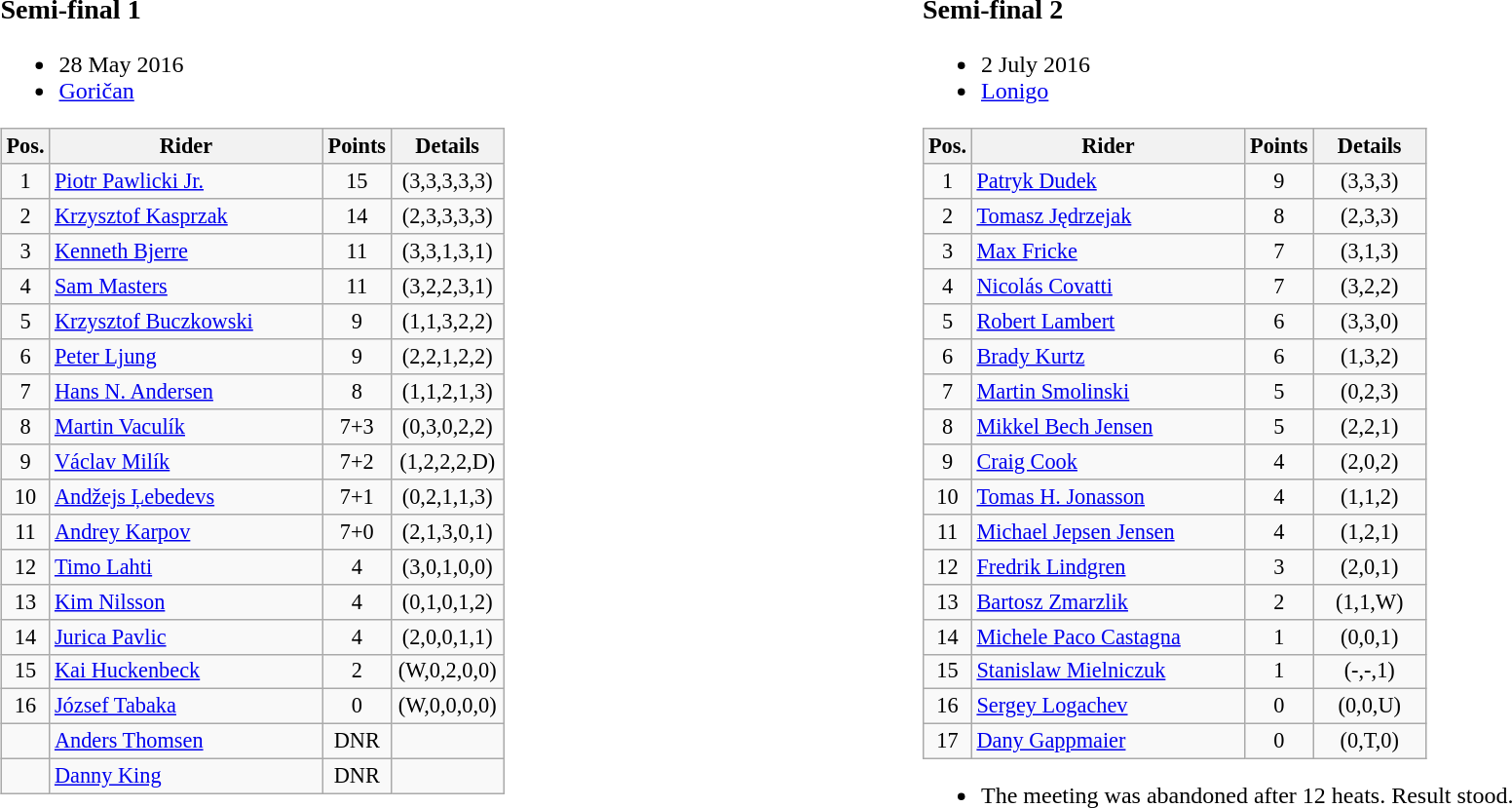<table width=100%>
<tr>
<td width=50% valign=top><br><h3>Semi-final 1</h3><ul><li>28 May 2016</li><li> <a href='#'>Goričan</a></li></ul><table class=wikitable style="font-size:93%; text-align:center;">
<tr>
<th width=25px>Pos.</th>
<th width=180px>Rider</th>
<th width=40px>Points</th>
<th width=70px>Details</th>
</tr>
<tr>
<td>1</td>
<td style="text-align:left;"> <a href='#'>Piotr Pawlicki Jr.</a></td>
<td>15</td>
<td>(3,3,3,3,3)</td>
</tr>
<tr>
<td>2</td>
<td style="text-align:left;"> <a href='#'>Krzysztof Kasprzak</a></td>
<td>14</td>
<td>(2,3,3,3,3)</td>
</tr>
<tr>
<td>3</td>
<td style="text-align:left;">  <a href='#'>Kenneth Bjerre</a></td>
<td>11</td>
<td>(3,3,1,3,1)</td>
</tr>
<tr>
<td>4</td>
<td style="text-align:left;"> <a href='#'>Sam Masters</a></td>
<td>11</td>
<td>(3,2,2,3,1)</td>
</tr>
<tr>
<td>5</td>
<td style="text-align:left;"> <a href='#'>Krzysztof Buczkowski</a></td>
<td>9</td>
<td>(1,1,3,2,2)</td>
</tr>
<tr>
<td>6</td>
<td style="text-align:left;"> <a href='#'>Peter Ljung</a></td>
<td>9</td>
<td>(2,2,1,2,2)</td>
</tr>
<tr>
<td>7</td>
<td style="text-align:left;"> <a href='#'>Hans N. Andersen</a></td>
<td>8</td>
<td>(1,1,2,1,3)</td>
</tr>
<tr>
<td>8</td>
<td style="text-align:left;"> <a href='#'>Martin Vaculík</a></td>
<td>7+3</td>
<td>(0,3,0,2,2)</td>
</tr>
<tr>
<td>9</td>
<td style="text-align:left;"> <a href='#'>Václav Milík</a></td>
<td>7+2</td>
<td>(1,2,2,2,D)</td>
</tr>
<tr>
<td>10</td>
<td style="text-align:left;"> <a href='#'>Andžejs Ļebedevs</a></td>
<td>7+1</td>
<td>(0,2,1,1,3)</td>
</tr>
<tr>
<td>11</td>
<td style="text-align:left;"> <a href='#'>Andrey Karpov</a></td>
<td>7+0</td>
<td>(2,1,3,0,1)</td>
</tr>
<tr>
<td>12</td>
<td style="text-align:left;"> <a href='#'>Timo Lahti</a></td>
<td>4</td>
<td>(3,0,1,0,0)</td>
</tr>
<tr>
<td>13</td>
<td style="text-align:left;"> <a href='#'>Kim Nilsson</a></td>
<td>4</td>
<td>(0,1,0,1,2)</td>
</tr>
<tr>
<td>14</td>
<td style="text-align:left;"> <a href='#'>Jurica Pavlic</a></td>
<td>4</td>
<td>(2,0,0,1,1)</td>
</tr>
<tr>
<td>15</td>
<td style="text-align:left;"> <a href='#'>Kai Huckenbeck</a></td>
<td>2</td>
<td>(W,0,2,0,0)</td>
</tr>
<tr>
<td>16</td>
<td style="text-align:left;"> <a href='#'>József Tabaka</a></td>
<td>0</td>
<td>(W,0,0,0,0)</td>
</tr>
<tr>
<td></td>
<td style="text-align:left;"> <a href='#'>Anders Thomsen</a></td>
<td>DNR</td>
<td></td>
</tr>
<tr>
<td></td>
<td style="text-align:left;"> <a href='#'>Danny King</a></td>
<td>DNR</td>
<td></td>
</tr>
</table>
</td>
<td width=50% valign=top><br><h3>Semi-final 2</h3><ul><li>2 July 2016</li><li> <a href='#'>Lonigo</a></li></ul><table class=wikitable style="font-size:93%; text-align:center;">
<tr>
<th width=25px>Pos.</th>
<th width=180px>Rider</th>
<th width=40px>Points</th>
<th width=70px>Details</th>
</tr>
<tr>
<td>1</td>
<td style="text-align:left;">  <a href='#'>Patryk Dudek</a></td>
<td>9</td>
<td>(3,3,3)</td>
</tr>
<tr>
<td>2</td>
<td style="text-align:left;"> <a href='#'>Tomasz Jędrzejak</a></td>
<td>8</td>
<td>(2,3,3)</td>
</tr>
<tr>
<td>3</td>
<td style="text-align:left;"> <a href='#'>Max Fricke</a></td>
<td>7</td>
<td>(3,1,3)</td>
</tr>
<tr>
<td>4</td>
<td style="text-align:left;"> <a href='#'>Nicolás Covatti</a></td>
<td>7</td>
<td>(3,2,2)</td>
</tr>
<tr>
<td>5</td>
<td style="text-align:left;"> <a href='#'>Robert Lambert</a></td>
<td>6</td>
<td>(3,3,0)</td>
</tr>
<tr>
<td>6</td>
<td style="text-align:left;"> <a href='#'>Brady Kurtz</a></td>
<td>6</td>
<td>(1,3,2)</td>
</tr>
<tr>
<td>7</td>
<td style="text-align:left;"> <a href='#'>Martin Smolinski</a></td>
<td>5</td>
<td>(0,2,3)</td>
</tr>
<tr>
<td>8</td>
<td style="text-align:left;"> <a href='#'>Mikkel Bech Jensen</a></td>
<td>5</td>
<td>(2,2,1)</td>
</tr>
<tr>
<td>9</td>
<td style="text-align:left;"> <a href='#'>Craig Cook</a></td>
<td>4</td>
<td>(2,0,2)</td>
</tr>
<tr>
<td>10</td>
<td style="text-align:left;"> <a href='#'>Tomas H. Jonasson</a></td>
<td>4</td>
<td>(1,1,2)</td>
</tr>
<tr>
<td>11</td>
<td style="text-align:left;"> <a href='#'>Michael Jepsen Jensen</a></td>
<td>4</td>
<td>(1,2,1)</td>
</tr>
<tr>
<td>12</td>
<td style="text-align:left;"> <a href='#'>Fredrik Lindgren</a></td>
<td>3</td>
<td>(2,0,1)</td>
</tr>
<tr>
<td>13</td>
<td style="text-align:left;"> <a href='#'>Bartosz Zmarzlik</a></td>
<td>2</td>
<td>(1,1,W)</td>
</tr>
<tr>
<td>14</td>
<td style="text-align:left;"> <a href='#'>Michele Paco Castagna</a></td>
<td>1</td>
<td>(0,0,1)</td>
</tr>
<tr>
<td>15</td>
<td style="text-align:left;"> <a href='#'>Stanislaw Mielniczuk</a></td>
<td>1</td>
<td>(-,-,1)</td>
</tr>
<tr>
<td>16</td>
<td style="text-align:left;"> <a href='#'>Sergey Logachev</a></td>
<td>0</td>
<td>(0,0,U)</td>
</tr>
<tr>
<td>17</td>
<td style="text-align:left;"> <a href='#'>Dany Gappmaier</a></td>
<td>0</td>
<td>(0,T,0)</td>
</tr>
</table>
<ul><li>The meeting was abandoned after 12 heats. Result stood.</li></ul></td>
</tr>
</table>
